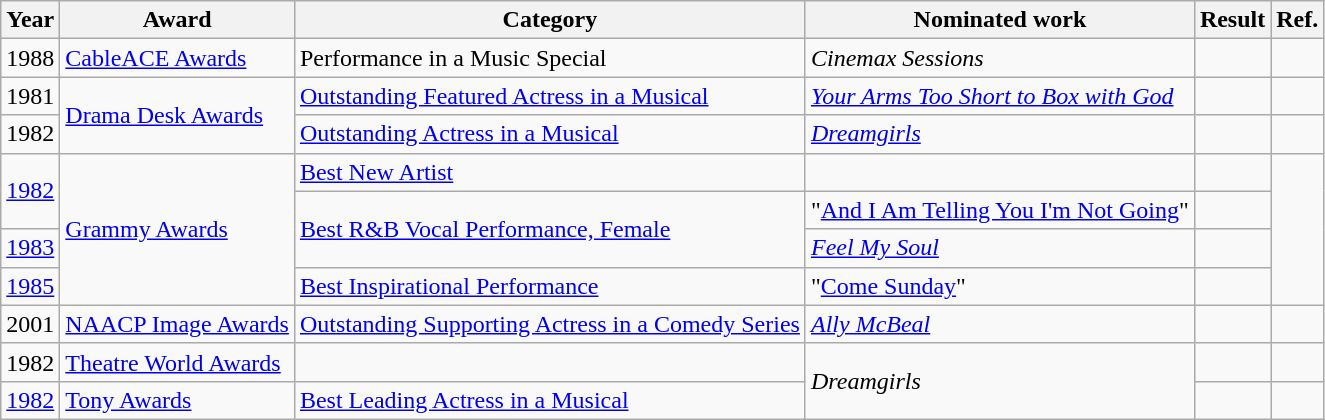<table class="wikitable plainrowheaders">
<tr>
<th>Year</th>
<th>Award</th>
<th>Category</th>
<th>Nominated work</th>
<th>Result</th>
<th>Ref.</th>
</tr>
<tr>
<td>1988</td>
<td><a href='#'>CableACE Awards</a></td>
<td>Performance in a Music Special</td>
<td><em>Cinemax Sessions</em> </td>
<td></td>
<td align="center"></td>
</tr>
<tr>
<td>1981</td>
<td rowspan="2"><a href='#'>Drama Desk Awards</a></td>
<td><a href='#'>Outstanding Featured Actress in a Musical</a></td>
<td><em><a href='#'>Your Arms Too Short to Box with God</a></em></td>
<td></td>
<td align="center"></td>
</tr>
<tr>
<td>1982</td>
<td><a href='#'>Outstanding Actress in a Musical</a></td>
<td><em><a href='#'>Dreamgirls</a></em></td>
<td></td>
<td align="center"></td>
</tr>
<tr>
<td rowspan="2"><a href='#'>1982</a></td>
<td rowspan="4"><a href='#'>Grammy Awards</a></td>
<td><a href='#'>Best New Artist</a></td>
<td></td>
<td></td>
<td align="center" rowspan="4"></td>
</tr>
<tr>
<td rowspan="2"><a href='#'>Best R&B Vocal Performance, Female</a></td>
<td>"<a href='#'>And I Am Telling You I'm Not Going</a>"</td>
<td></td>
</tr>
<tr>
<td><a href='#'>1983</a></td>
<td><em><a href='#'>Feel My Soul</a></em></td>
<td></td>
</tr>
<tr>
<td><a href='#'>1985</a></td>
<td><a href='#'>Best Inspirational Performance</a></td>
<td>"<a href='#'>Come Sunday</a>"</td>
<td></td>
</tr>
<tr>
<td>2001</td>
<td><a href='#'>NAACP Image Awards</a></td>
<td><a href='#'>Outstanding Supporting Actress in a Comedy Series</a></td>
<td><em><a href='#'>Ally McBeal</a></em></td>
<td></td>
<td align="center"></td>
</tr>
<tr>
<td>1982</td>
<td><a href='#'>Theatre World Awards</a></td>
<td></td>
<td rowspan="2"><em>Dreamgirls</em></td>
<td></td>
<td align="center"></td>
</tr>
<tr>
<td><a href='#'>1982</a></td>
<td><a href='#'>Tony Awards</a></td>
<td><a href='#'>Best Leading Actress in a Musical</a></td>
<td></td>
<td align="center"></td>
</tr>
</table>
